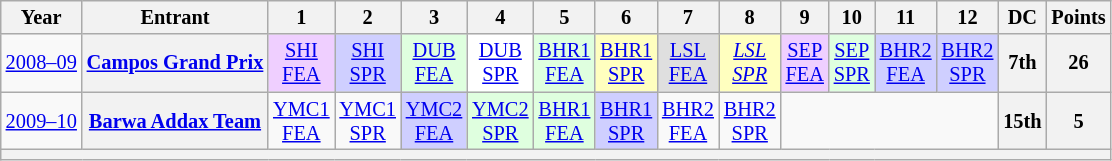<table class="wikitable" style="text-align:center; font-size:85%">
<tr>
<th>Year</th>
<th>Entrant</th>
<th>1</th>
<th>2</th>
<th>3</th>
<th>4</th>
<th>5</th>
<th>6</th>
<th>7</th>
<th>8</th>
<th>9</th>
<th>10</th>
<th>11</th>
<th>12</th>
<th>DC</th>
<th>Points</th>
</tr>
<tr>
<td id=2009G><a href='#'>2008–09</a></td>
<th nowrap><a href='#'>Campos Grand Prix</a></th>
<td style="background:#EFCFFF;"><a href='#'>SHI<br>FEA</a><br></td>
<td style="background:#CFCFFF;"><a href='#'>SHI<br>SPR</a><br></td>
<td style="background:#DFFFDF;"><a href='#'>DUB<br>FEA</a><br></td>
<td style="background:#FFFFFF;"><a href='#'>DUB<br>SPR</a><br></td>
<td style="background:#DFFFDF;"><a href='#'>BHR1<br>FEA</a><br></td>
<td style="background:#FFFFBF;"><a href='#'>BHR1<br>SPR</a><br></td>
<td style="background:#DFDFDF;"><a href='#'>LSL<br>FEA</a><br></td>
<td style="background:#FFFFBF;"><em><a href='#'>LSL<br>SPR</a></em><br></td>
<td style="background:#EFCFFF;"><a href='#'>SEP<br>FEA</a><br></td>
<td style="background:#DFFFDF;"><a href='#'>SEP<br>SPR</a><br></td>
<td style="background:#CFCFFF;"><a href='#'>BHR2<br>FEA</a><br></td>
<td style="background:#CFCFFF;"><a href='#'>BHR2<br>SPR</a><br></td>
<th>7th</th>
<th>26</th>
</tr>
<tr>
<td id=2010G><a href='#'>2009–10</a></td>
<th nowrap><a href='#'>Barwa Addax Team</a></th>
<td><a href='#'>YMC1<br>FEA</a></td>
<td><a href='#'>YMC1<br>SPR</a></td>
<td style="background:#cfcfff;"><a href='#'>YMC2<br>FEA</a><br></td>
<td style="background:#DFFFDF;"><a href='#'>YMC2<br>SPR</a><br></td>
<td style="background:#DFFFDF;"><a href='#'>BHR1<br>FEA</a><br></td>
<td style="background:#cfcfff;"><a href='#'>BHR1<br>SPR</a><br></td>
<td><a href='#'>BHR2<br>FEA</a></td>
<td><a href='#'>BHR2<br>SPR</a></td>
<td colspan=4></td>
<th>15th</th>
<th>5</th>
</tr>
<tr>
<th colspan="16"></th>
</tr>
</table>
